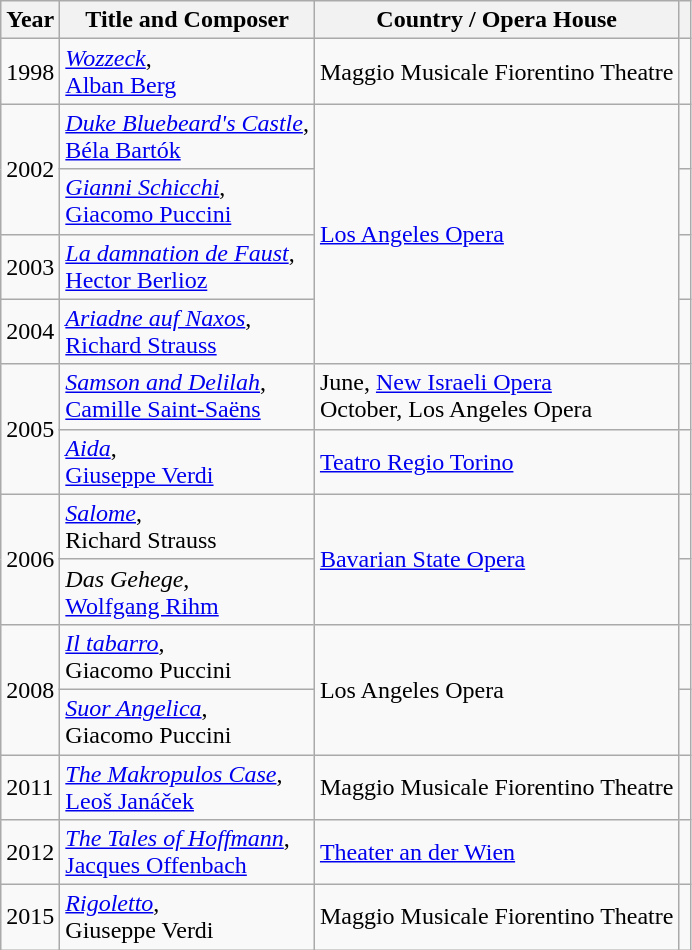<table class=wikitable>
<tr>
<th>Year</th>
<th>Title and Composer</th>
<th>Country / Opera House</th>
<th></th>
</tr>
<tr>
<td>1998</td>
<td><em><a href='#'>Wozzeck</a></em>,<br><a href='#'>Alban Berg</a></td>
<td>Maggio Musicale Fiorentino Theatre</td>
<td></td>
</tr>
<tr>
<td rowspan="2">2002</td>
<td><em><a href='#'>Duke Bluebeard's Castle</a></em>,<br><a href='#'>Béla Bartók</a></td>
<td rowspan="4"><a href='#'>Los Angeles Opera</a></td>
<td></td>
</tr>
<tr>
<td><em><a href='#'>Gianni Schicchi</a></em>,<br><a href='#'>Giacomo Puccini</a></td>
<td></td>
</tr>
<tr>
<td>2003</td>
<td><em><a href='#'>La damnation de Faust</a></em>,<br><a href='#'>Hector Berlioz</a></td>
<td></td>
</tr>
<tr>
<td>2004</td>
<td><em><a href='#'>Ariadne auf Naxos</a></em>,<br><a href='#'>Richard Strauss</a></td>
<td></td>
</tr>
<tr>
<td rowspan="2">2005</td>
<td><em><a href='#'>Samson and Delilah</a></em>,<br><a href='#'>Camille Saint-Saëns</a></td>
<td>June, <a href='#'>New Israeli Opera</a><br>October, Los Angeles Opera</td>
<td></td>
</tr>
<tr>
<td><em><a href='#'>Aida</a></em>,<br><a href='#'>Giuseppe Verdi</a></td>
<td><a href='#'>Teatro Regio Torino</a></td>
<td></td>
</tr>
<tr>
<td rowspan="2">2006</td>
<td><em><a href='#'>Salome</a></em>,<br>Richard Strauss</td>
<td rowspan="2"><a href='#'>Bavarian State Opera</a></td>
<td></td>
</tr>
<tr>
<td><em>Das Gehege</em>,<br><a href='#'>Wolfgang Rihm</a></td>
<td></td>
</tr>
<tr>
<td rowspan="2">2008</td>
<td><em><a href='#'>Il tabarro</a></em>,<br>Giacomo Puccini</td>
<td rowspan="2">Los Angeles Opera</td>
<td></td>
</tr>
<tr>
<td><em><a href='#'>Suor Angelica</a></em>,<br>Giacomo Puccini</td>
<td></td>
</tr>
<tr>
<td>2011</td>
<td><em><a href='#'>The Makropulos Case</a></em>,<br><a href='#'>Leoš Janáček</a></td>
<td>Maggio Musicale Fiorentino Theatre</td>
<td></td>
</tr>
<tr>
<td>2012</td>
<td><em><a href='#'>The Tales of Hoffmann</a></em>,<br><a href='#'>Jacques Offenbach</a></td>
<td><a href='#'>Theater an der Wien</a></td>
<td></td>
</tr>
<tr>
<td>2015</td>
<td><em><a href='#'>Rigoletto</a></em>,<br>Giuseppe Verdi</td>
<td>Maggio Musicale Fiorentino Theatre</td>
<td></td>
</tr>
</table>
